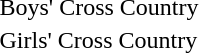<table>
<tr>
<td>Boys' Cross Country</td>
<td></td>
<td></td>
<td></td>
</tr>
<tr>
<td>Girls' Cross Country</td>
<td></td>
<td></td>
<td></td>
</tr>
</table>
